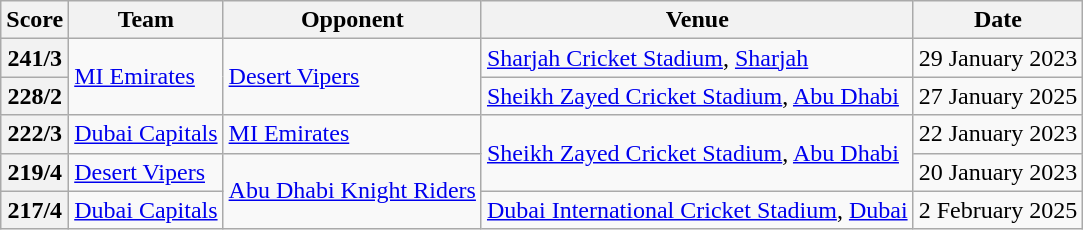<table class="wikitable">
<tr>
<th>Score</th>
<th>Team</th>
<th>Opponent</th>
<th>Venue</th>
<th>Date</th>
</tr>
<tr>
<th>241/3</th>
<td rowspan="2"><a href='#'>MI Emirates</a></td>
<td rowspan="2"><a href='#'>Desert Vipers</a></td>
<td><a href='#'>Sharjah Cricket Stadium</a>, <a href='#'>Sharjah</a></td>
<td>29 January 2023</td>
</tr>
<tr>
<th>228/2</th>
<td><a href='#'>Sheikh Zayed Cricket Stadium</a>, <a href='#'>Abu Dhabi</a></td>
<td>27 January 2025</td>
</tr>
<tr>
<th>222/3</th>
<td><a href='#'>Dubai Capitals</a></td>
<td><a href='#'>MI Emirates</a></td>
<td rowspan=2><a href='#'>Sheikh Zayed Cricket Stadium</a>, <a href='#'>Abu Dhabi</a></td>
<td>22 January 2023</td>
</tr>
<tr>
<th>219/4</th>
<td><a href='#'>Desert Vipers</a></td>
<td rowspan="2"><a href='#'>Abu Dhabi Knight Riders</a></td>
<td>20 January 2023</td>
</tr>
<tr>
<th>217/4</th>
<td><a href='#'>Dubai Capitals</a></td>
<td><a href='#'>Dubai International Cricket Stadium</a>, <a href='#'>Dubai</a></td>
<td>2 February 2025</td>
</tr>
</table>
